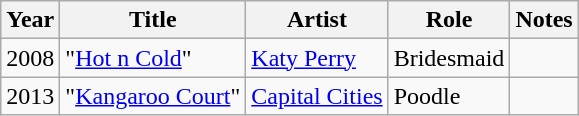<table class="wikitable sortable">
<tr>
<th>Year</th>
<th>Title</th>
<th>Artist</th>
<th>Role</th>
<th class="unsortable">Notes</th>
</tr>
<tr>
<td>2008</td>
<td>"<a href='#'>Hot n Cold</a>"</td>
<td><a href='#'>Katy Perry</a></td>
<td>Bridesmaid</td>
<td></td>
</tr>
<tr>
<td>2013</td>
<td>"<a href='#'>Kangaroo Court</a>"</td>
<td><a href='#'>Capital Cities</a></td>
<td>Poodle</td>
<td></td>
</tr>
</table>
